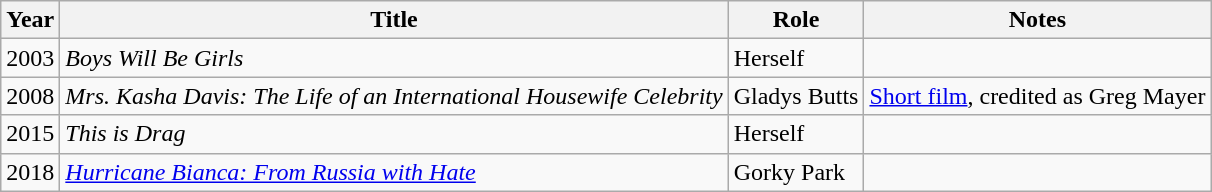<table class="wikitable sortable">
<tr>
<th>Year</th>
<th>Title</th>
<th>Role</th>
<th class="unsortable">Notes</th>
</tr>
<tr>
<td>2003</td>
<td><em>Boys Will Be Girls</em></td>
<td>Herself</td>
<td></td>
</tr>
<tr>
<td>2008</td>
<td><em>Mrs. Kasha Davis: The Life of an International Housewife Celebrity</em></td>
<td>Gladys Butts</td>
<td><a href='#'>Short film</a>, credited as Greg Mayer</td>
</tr>
<tr>
<td>2015</td>
<td><em>This is Drag</em></td>
<td>Herself</td>
<td></td>
</tr>
<tr>
<td>2018</td>
<td><em><a href='#'>Hurricane Bianca: From Russia with Hate</a></em></td>
<td>Gorky Park</td>
<td></td>
</tr>
</table>
